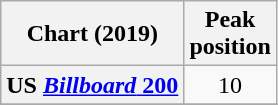<table class="wikitable sortable plainrowheaders" style="text-align:center">
<tr>
<th scope="col">Chart (2019)</th>
<th scope="col">Peak<br>position</th>
</tr>
<tr>
<th scope="row">US <a href='#'><em>Billboard</em> 200</a></th>
<td>10</td>
</tr>
<tr>
</tr>
</table>
